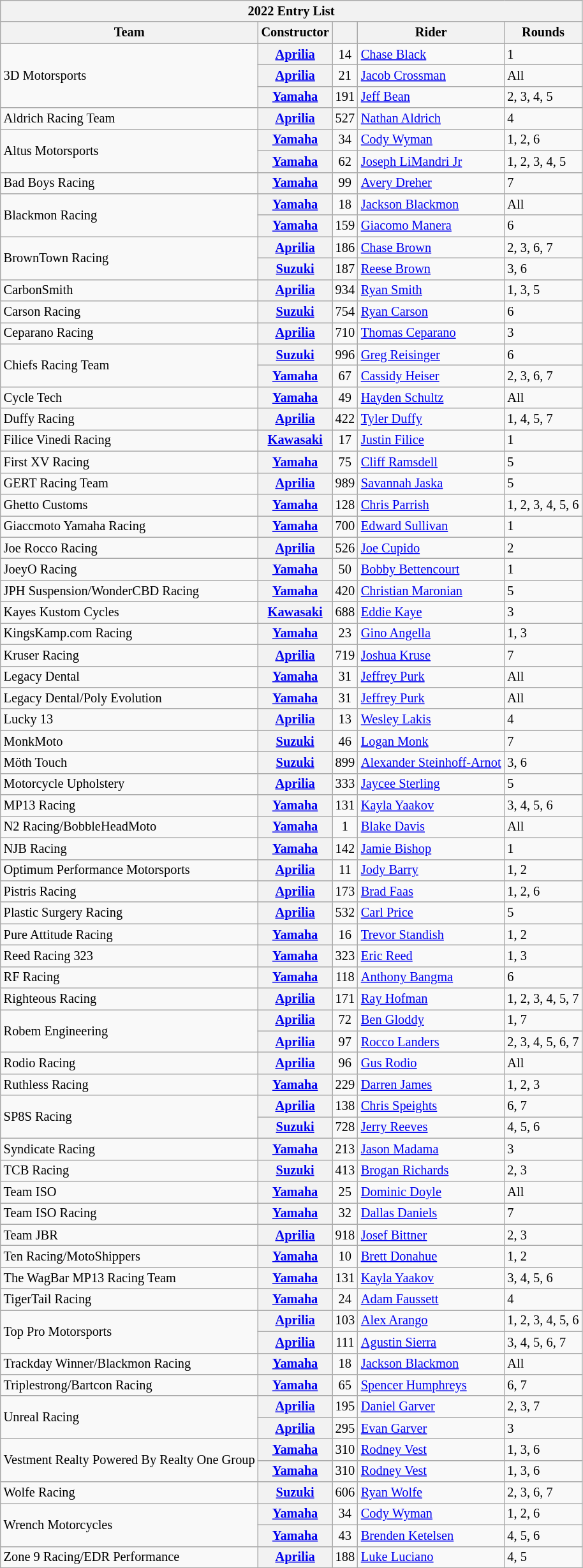<table class="wikitable" style="font-size: 85%;">
<tr>
<th colspan=5>2022 Entry List</th>
</tr>
<tr>
<th>Team</th>
<th>Constructor</th>
<th></th>
<th>Rider</th>
<th>Rounds</th>
</tr>
<tr>
<td rowspan=3>3D Motorsports</td>
<th><a href='#'>Aprilia</a></th>
<td align=center>14</td>
<td> <a href='#'>Chase Black</a></td>
<td>1</td>
</tr>
<tr>
<th><a href='#'>Aprilia</a></th>
<td align=center>21</td>
<td> <a href='#'>Jacob Crossman</a></td>
<td>All</td>
</tr>
<tr>
<th><a href='#'>Yamaha</a></th>
<td align=center>191</td>
<td> <a href='#'>Jeff Bean</a></td>
<td>2, 3, 4, 5</td>
</tr>
<tr>
<td>Aldrich Racing Team</td>
<th><a href='#'>Aprilia</a></th>
<td align=center>527</td>
<td> <a href='#'>Nathan Aldrich</a></td>
<td>4</td>
</tr>
<tr>
<td rowspan=2>Altus Motorsports</td>
<th><a href='#'>Yamaha</a></th>
<td align=center>34</td>
<td> <a href='#'>Cody Wyman</a></td>
<td>1, 2, 6</td>
</tr>
<tr>
<th><a href='#'>Yamaha</a></th>
<td align=center>62</td>
<td> <a href='#'>Joseph LiMandri Jr</a></td>
<td>1, 2, 3, 4, 5</td>
</tr>
<tr>
<td>Bad Boys Racing</td>
<th><a href='#'>Yamaha</a></th>
<td align=center>99</td>
<td> <a href='#'>Avery Dreher</a></td>
<td>7</td>
</tr>
<tr>
<td rowspan=2>Blackmon Racing</td>
<th><a href='#'>Yamaha</a></th>
<td align=center>18</td>
<td> <a href='#'>Jackson Blackmon</a></td>
<td>All</td>
</tr>
<tr>
<th><a href='#'>Yamaha</a></th>
<td align=center>159</td>
<td> <a href='#'>Giacomo Manera</a></td>
<td>6</td>
</tr>
<tr>
<td rowspan=2>BrownTown Racing</td>
<th><a href='#'>Aprilia</a></th>
<td align=center>186</td>
<td> <a href='#'>Chase Brown</a></td>
<td>2, 3, 6, 7</td>
</tr>
<tr>
<th><a href='#'>Suzuki</a></th>
<td align=center>187</td>
<td> <a href='#'>Reese Brown</a></td>
<td>3, 6</td>
</tr>
<tr>
<td>CarbonSmith</td>
<th><a href='#'>Aprilia</a></th>
<td align=center>934</td>
<td> <a href='#'>Ryan Smith</a></td>
<td>1, 3, 5</td>
</tr>
<tr>
<td>Carson Racing</td>
<th><a href='#'>Suzuki</a></th>
<td align=center>754</td>
<td> <a href='#'>Ryan Carson</a></td>
<td>6</td>
</tr>
<tr>
<td>Ceparano Racing</td>
<th><a href='#'>Aprilia</a></th>
<td align=center>710</td>
<td> <a href='#'>Thomas Ceparano</a></td>
<td>3</td>
</tr>
<tr>
<td rowspan=2>Chiefs Racing Team</td>
<th><a href='#'>Suzuki</a></th>
<td align=center>996</td>
<td> <a href='#'>Greg Reisinger</a></td>
<td>6</td>
</tr>
<tr>
<th><a href='#'>Yamaha</a></th>
<td align=center>67</td>
<td> <a href='#'>Cassidy Heiser</a></td>
<td>2, 3, 6, 7</td>
</tr>
<tr>
<td>Cycle Tech</td>
<th><a href='#'>Yamaha</a></th>
<td align=center>49</td>
<td> <a href='#'>Hayden Schultz</a></td>
<td>All</td>
</tr>
<tr>
<td>Duffy Racing</td>
<th><a href='#'>Aprilia</a></th>
<td align=center>422</td>
<td> <a href='#'>Tyler Duffy</a></td>
<td>1, 4, 5, 7</td>
</tr>
<tr>
<td>Filice Vinedi Racing</td>
<th><a href='#'>Kawasaki</a></th>
<td align=center>17</td>
<td> <a href='#'>Justin Filice</a></td>
<td>1</td>
</tr>
<tr>
<td>First XV Racing</td>
<th><a href='#'>Yamaha</a></th>
<td align=center>75</td>
<td> <a href='#'>Cliff Ramsdell</a></td>
<td>5</td>
</tr>
<tr>
<td>GERT Racing Team</td>
<th><a href='#'>Aprilia</a></th>
<td align=center>989</td>
<td> <a href='#'>Savannah Jaska</a></td>
<td>5</td>
</tr>
<tr>
<td>Ghetto Customs</td>
<th><a href='#'>Yamaha</a></th>
<td align=center>128</td>
<td> <a href='#'>Chris Parrish</a></td>
<td>1, 2, 3, 4, 5, 6</td>
</tr>
<tr>
<td>Giaccmoto Yamaha Racing</td>
<th><a href='#'>Yamaha</a></th>
<td align=center>700</td>
<td> <a href='#'>Edward Sullivan</a></td>
<td>1</td>
</tr>
<tr>
<td>Joe Rocco Racing</td>
<th><a href='#'>Aprilia</a></th>
<td align=center>526</td>
<td> <a href='#'>Joe Cupido</a></td>
<td>2</td>
</tr>
<tr>
<td>JoeyO Racing</td>
<th><a href='#'>Yamaha</a></th>
<td align=center>50</td>
<td> <a href='#'>Bobby Bettencourt</a></td>
<td>1</td>
</tr>
<tr>
<td>JPH Suspension/WonderCBD Racing</td>
<th><a href='#'>Yamaha</a></th>
<td align=center>420</td>
<td> <a href='#'>Christian Maronian</a></td>
<td>5</td>
</tr>
<tr>
<td>Kayes Kustom Cycles</td>
<th><a href='#'>Kawasaki</a></th>
<td align=center>688</td>
<td> <a href='#'>Eddie Kaye</a></td>
<td>3</td>
</tr>
<tr>
<td>KingsKamp.com Racing</td>
<th><a href='#'>Yamaha</a></th>
<td align=center>23</td>
<td> <a href='#'>Gino Angella</a></td>
<td>1, 3</td>
</tr>
<tr>
<td>Kruser Racing</td>
<th><a href='#'>Aprilia</a></th>
<td align=center>719</td>
<td> <a href='#'>Joshua Kruse</a></td>
<td>7</td>
</tr>
<tr>
<td>Legacy Dental</td>
<th><a href='#'>Yamaha</a></th>
<td align=center>31</td>
<td> <a href='#'>Jeffrey Purk</a></td>
<td>All</td>
</tr>
<tr>
<td>Legacy Dental/Poly Evolution</td>
<th><a href='#'>Yamaha</a></th>
<td align=center>31</td>
<td> <a href='#'>Jeffrey Purk</a></td>
<td>All</td>
</tr>
<tr>
<td>Lucky 13</td>
<th><a href='#'>Aprilia</a></th>
<td align=center>13</td>
<td> <a href='#'>Wesley Lakis</a></td>
<td>4</td>
</tr>
<tr>
<td>MonkMoto</td>
<th><a href='#'>Suzuki</a></th>
<td align=center>46</td>
<td> <a href='#'>Logan Monk</a></td>
<td>7</td>
</tr>
<tr>
<td>Möth Touch</td>
<th><a href='#'>Suzuki</a></th>
<td align=center>899</td>
<td> <a href='#'>Alexander Steinhoff-Arnot</a></td>
<td>3, 6</td>
</tr>
<tr>
<td>Motorcycle Upholstery</td>
<th><a href='#'>Aprilia</a></th>
<td align=center>333</td>
<td> <a href='#'>Jaycee Sterling</a></td>
<td>5</td>
</tr>
<tr>
<td>MP13 Racing</td>
<th><a href='#'>Yamaha</a></th>
<td align=center>131</td>
<td> <a href='#'>Kayla Yaakov</a></td>
<td>3, 4, 5, 6</td>
</tr>
<tr>
<td>N2 Racing/BobbleHeadMoto</td>
<th><a href='#'>Yamaha</a></th>
<td align=center>1</td>
<td> <a href='#'>Blake Davis</a></td>
<td>All</td>
</tr>
<tr>
<td>NJB Racing</td>
<th><a href='#'>Yamaha</a></th>
<td align=center>142</td>
<td> <a href='#'>Jamie Bishop</a></td>
<td>1</td>
</tr>
<tr>
<td>Optimum Performance Motorsports</td>
<th><a href='#'>Aprilia</a></th>
<td align=center>11</td>
<td> <a href='#'>Jody Barry</a></td>
<td>1, 2</td>
</tr>
<tr>
<td>Pistris Racing</td>
<th><a href='#'>Aprilia</a></th>
<td align=center>173</td>
<td> <a href='#'>Brad Faas</a></td>
<td>1, 2, 6</td>
</tr>
<tr>
<td>Plastic Surgery Racing</td>
<th><a href='#'>Aprilia</a></th>
<td align=center>532</td>
<td> <a href='#'>Carl Price</a></td>
<td>5</td>
</tr>
<tr>
<td>Pure Attitude Racing</td>
<th><a href='#'>Yamaha</a></th>
<td align=center>16</td>
<td> <a href='#'>Trevor Standish</a></td>
<td>1, 2</td>
</tr>
<tr>
<td>Reed Racing 323</td>
<th><a href='#'>Yamaha</a></th>
<td align=center>323</td>
<td> <a href='#'>Eric Reed</a></td>
<td>1, 3</td>
</tr>
<tr>
<td>RF Racing</td>
<th><a href='#'>Yamaha</a></th>
<td align=center>118</td>
<td> <a href='#'>Anthony Bangma</a></td>
<td>6</td>
</tr>
<tr>
<td>Righteous Racing</td>
<th><a href='#'>Aprilia</a></th>
<td align=center>171</td>
<td> <a href='#'>Ray Hofman</a></td>
<td>1, 2, 3, 4, 5, 7</td>
</tr>
<tr>
<td rowspan=2>Robem Engineering</td>
<th><a href='#'>Aprilia</a></th>
<td align=center>72</td>
<td> <a href='#'>Ben Gloddy</a></td>
<td>1, 7</td>
</tr>
<tr>
<th><a href='#'>Aprilia</a></th>
<td align=center>97</td>
<td> <a href='#'>Rocco Landers</a></td>
<td>2, 3, 4, 5, 6, 7</td>
</tr>
<tr>
<td>Rodio Racing</td>
<th><a href='#'>Aprilia</a></th>
<td align=center>96</td>
<td> <a href='#'>Gus Rodio</a></td>
<td>All</td>
</tr>
<tr>
<td>Ruthless Racing</td>
<th><a href='#'>Yamaha</a></th>
<td align=center>229</td>
<td> <a href='#'>Darren James</a></td>
<td>1, 2, 3</td>
</tr>
<tr>
<td rowspan=2>SP8S Racing</td>
<th><a href='#'>Aprilia</a></th>
<td align=center>138</td>
<td> <a href='#'>Chris Speights</a></td>
<td>6, 7</td>
</tr>
<tr>
<th><a href='#'>Suzuki</a></th>
<td align=center>728</td>
<td> <a href='#'>Jerry Reeves</a></td>
<td>4, 5, 6</td>
</tr>
<tr>
<td>Syndicate Racing</td>
<th><a href='#'>Yamaha</a></th>
<td align=center>213</td>
<td> <a href='#'>Jason Madama</a></td>
<td>3</td>
</tr>
<tr>
<td>TCB Racing</td>
<th><a href='#'>Suzuki</a></th>
<td align=center>413</td>
<td> <a href='#'>Brogan Richards</a></td>
<td>2, 3</td>
</tr>
<tr>
<td>Team ISO</td>
<th><a href='#'>Yamaha</a></th>
<td align=center>25</td>
<td> <a href='#'>Dominic Doyle</a></td>
<td>All</td>
</tr>
<tr>
<td>Team ISO Racing</td>
<th><a href='#'>Yamaha</a></th>
<td align=center>32</td>
<td> <a href='#'>Dallas Daniels</a></td>
<td>7</td>
</tr>
<tr>
<td>Team JBR</td>
<th><a href='#'>Aprilia</a></th>
<td align=center>918</td>
<td> <a href='#'>Josef Bittner</a></td>
<td>2, 3</td>
</tr>
<tr>
<td>Ten Racing/MotoShippers</td>
<th><a href='#'>Yamaha</a></th>
<td align=center>10</td>
<td> <a href='#'>Brett Donahue</a></td>
<td>1, 2</td>
</tr>
<tr>
<td>The WagBar MP13 Racing Team</td>
<th><a href='#'>Yamaha</a></th>
<td align=center>131</td>
<td> <a href='#'>Kayla Yaakov</a></td>
<td>3, 4, 5, 6</td>
</tr>
<tr>
<td>TigerTail Racing</td>
<th><a href='#'>Yamaha</a></th>
<td align=center>24</td>
<td> <a href='#'>Adam Faussett</a></td>
<td>4</td>
</tr>
<tr>
<td rowspan=2>Top Pro Motorsports</td>
<th><a href='#'>Aprilia</a></th>
<td align=center>103</td>
<td> <a href='#'>Alex Arango</a></td>
<td>1, 2, 3, 4, 5, 6</td>
</tr>
<tr>
<th><a href='#'>Aprilia</a></th>
<td align=center>111</td>
<td> <a href='#'>Agustin Sierra</a></td>
<td>3, 4, 5, 6, 7</td>
</tr>
<tr>
<td>Trackday Winner/Blackmon Racing</td>
<th><a href='#'>Yamaha</a></th>
<td align=center>18</td>
<td> <a href='#'>Jackson Blackmon</a></td>
<td>All</td>
</tr>
<tr>
<td>Triplestrong/Bartcon Racing</td>
<th><a href='#'>Yamaha</a></th>
<td align=center>65</td>
<td> <a href='#'>Spencer Humphreys</a></td>
<td>6, 7</td>
</tr>
<tr>
<td rowspan=2>Unreal Racing</td>
<th><a href='#'>Aprilia</a></th>
<td align=center>195</td>
<td> <a href='#'>Daniel Garver</a></td>
<td>2, 3, 7</td>
</tr>
<tr>
<th><a href='#'>Aprilia</a></th>
<td align=center>295</td>
<td> <a href='#'>Evan Garver</a></td>
<td>3</td>
</tr>
<tr>
<td rowspan=2>Vestment Realty Powered By Realty One Group</td>
<th><a href='#'>Yamaha</a></th>
<td align=center>310</td>
<td> <a href='#'>Rodney Vest</a></td>
<td>1, 3, 6</td>
</tr>
<tr>
<th><a href='#'>Yamaha</a></th>
<td align=center>310</td>
<td> <a href='#'>Rodney Vest</a></td>
<td>1, 3, 6</td>
</tr>
<tr>
<td>Wolfe Racing</td>
<th><a href='#'>Suzuki</a></th>
<td align=center>606</td>
<td> <a href='#'>Ryan Wolfe</a></td>
<td>2, 3, 6, 7</td>
</tr>
<tr>
<td rowspan=2>Wrench Motorcycles</td>
<th><a href='#'>Yamaha</a></th>
<td align=center>34</td>
<td> <a href='#'>Cody Wyman</a></td>
<td>1, 2, 6</td>
</tr>
<tr>
<th><a href='#'>Yamaha</a></th>
<td align=center>43</td>
<td> <a href='#'>Brenden Ketelsen</a></td>
<td>4, 5, 6</td>
</tr>
<tr>
<td>Zone 9 Racing/EDR Performance</td>
<th><a href='#'>Aprilia</a></th>
<td align=center>188</td>
<td> <a href='#'>Luke Luciano</a></td>
<td>4, 5</td>
</tr>
<tr>
</tr>
</table>
